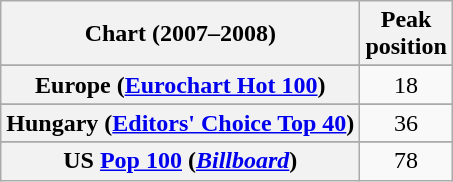<table class="wikitable sortable plainrowheaders" style="text-align:center">
<tr>
<th scope="col">Chart (2007–2008)</th>
<th scope="col">Peak<br>position</th>
</tr>
<tr>
</tr>
<tr>
</tr>
<tr>
</tr>
<tr>
</tr>
<tr>
</tr>
<tr>
</tr>
<tr>
</tr>
<tr>
<th scope="row">Europe (<a href='#'>Eurochart Hot 100</a>)</th>
<td>18</td>
</tr>
<tr>
</tr>
<tr>
</tr>
<tr>
<th scope="row">Hungary (<a href='#'>Editors' Choice Top 40</a>)</th>
<td>36</td>
</tr>
<tr>
</tr>
<tr>
</tr>
<tr>
</tr>
<tr>
</tr>
<tr>
</tr>
<tr>
</tr>
<tr>
</tr>
<tr>
</tr>
<tr>
</tr>
<tr>
</tr>
<tr>
</tr>
<tr>
</tr>
<tr>
<th scope="row">US <a href='#'>Pop 100</a> (<em><a href='#'>Billboard</a></em>)</th>
<td>78</td>
</tr>
</table>
